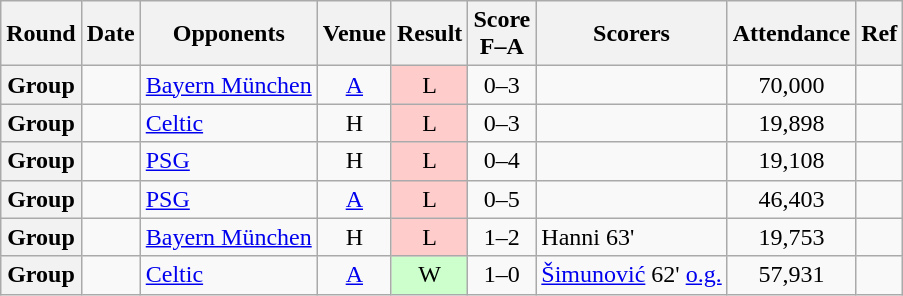<table class="wikitable plainrowheaders sortable" style="text-align:center">
<tr>
<th scope="col">Round</th>
<th scope="col">Date</th>
<th scope="col">Opponents</th>
<th scope="col">Venue</th>
<th scope="col">Result</th>
<th scope="col">Score<br>F–A</th>
<th scope="col" class="unsortable">Scorers</th>
<th scope="col">Attendance</th>
<th scope="col" class="unsortable">Ref</th>
</tr>
<tr>
<th scope="row">Group</th>
<td align="left"></td>
<td align="left"><a href='#'>Bayern München</a></td>
<td><a href='#'>A</a></td>
<td style="background-color:#FFCCCC">L</td>
<td>0–3</td>
<td align="left"></td>
<td>70,000</td>
<td></td>
</tr>
<tr>
<th scope="row">Group</th>
<td align="left"></td>
<td align="left"><a href='#'>Celtic</a></td>
<td>H</td>
<td style="background-color:#FFCCCC">L</td>
<td>0–3</td>
<td align="left"></td>
<td>19,898</td>
<td></td>
</tr>
<tr>
<th scope="row">Group</th>
<td align="left"></td>
<td align="left"><a href='#'>PSG</a></td>
<td>H</td>
<td style="background-color:#FFCCCC">L</td>
<td>0–4</td>
<td align="left"></td>
<td>19,108</td>
<td></td>
</tr>
<tr>
<th scope="row">Group</th>
<td align="left"></td>
<td align="left"><a href='#'>PSG</a></td>
<td><a href='#'>A</a></td>
<td style="background-color:#FFCCCC">L</td>
<td>0–5</td>
<td align="left"></td>
<td>46,403</td>
<td></td>
</tr>
<tr>
<th scope="row">Group</th>
<td align="left"></td>
<td align="left"><a href='#'>Bayern München</a></td>
<td>H</td>
<td style="background-color:#FFCCCC">L</td>
<td>1–2</td>
<td align="left">Hanni 63'</td>
<td>19,753</td>
<td></td>
</tr>
<tr>
<th scope="row">Group</th>
<td align="left"></td>
<td align="left"><a href='#'>Celtic</a></td>
<td><a href='#'>A</a></td>
<td style="background-color:#CCFFCC">W</td>
<td>1–0</td>
<td align="left"><a href='#'>Šimunović</a> 62' <a href='#'>o.g.</a></td>
<td>57,931</td>
<td></td>
</tr>
</table>
